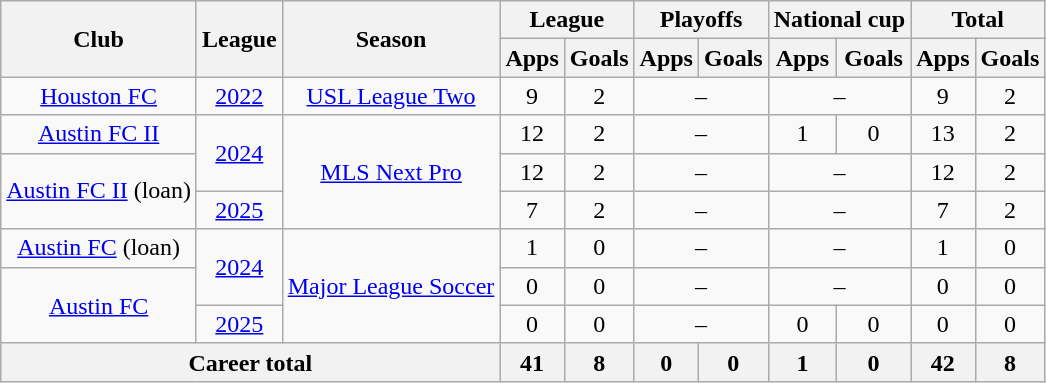<table class="wikitable" style="text-align:center">
<tr>
<th rowspan="2">Club</th>
<th rowspan="2">League</th>
<th rowspan="2">Season</th>
<th colspan="2">League</th>
<th colspan="2">Playoffs</th>
<th colspan="2">National cup</th>
<th colspan="2">Total</th>
</tr>
<tr>
<th>Apps</th>
<th>Goals</th>
<th>Apps</th>
<th>Goals</th>
<th>Apps</th>
<th>Goals</th>
<th>Apps</th>
<th>Goals</th>
</tr>
<tr>
<td><a href='#'>Houston FC</a></td>
<td><a href='#'>2022</a></td>
<td><a href='#'>USL League Two</a></td>
<td>9</td>
<td>2</td>
<td colspan="2">–</td>
<td colspan="2">–</td>
<td>9</td>
<td>2</td>
</tr>
<tr>
<td><a href='#'>Austin FC II</a></td>
<td rowspan=2><a href='#'>2024</a></td>
<td rowspan=3><a href='#'>MLS Next Pro</a></td>
<td>12</td>
<td>2</td>
<td colspan="2">–</td>
<td>1</td>
<td>0</td>
<td>13</td>
<td>2</td>
</tr>
<tr>
<td rowspan=2><a href='#'>Austin FC II</a> (loan)</td>
<td>12</td>
<td>2</td>
<td colspan="2">–</td>
<td colspan="2">–</td>
<td>12</td>
<td>2</td>
</tr>
<tr>
<td><a href='#'>2025</a></td>
<td>7</td>
<td>2</td>
<td colspan="2">–</td>
<td colspan="2">–</td>
<td>7</td>
<td>2</td>
</tr>
<tr>
<td><a href='#'>Austin FC</a> (loan)</td>
<td rowspan=2><a href='#'>2024</a></td>
<td rowspan=3><a href='#'>Major League Soccer</a></td>
<td>1</td>
<td>0</td>
<td colspan="2">–</td>
<td colspan="2">–</td>
<td>1</td>
<td>0</td>
</tr>
<tr>
<td rowspan=2><a href='#'>Austin FC</a></td>
<td>0</td>
<td>0</td>
<td colspan="2">–</td>
<td colspan="2">–</td>
<td>0</td>
<td>0</td>
</tr>
<tr>
<td><a href='#'>2025</a></td>
<td>0</td>
<td>0</td>
<td colspan="2">–</td>
<td>0</td>
<td>0</td>
<td>0</td>
<td>0</td>
</tr>
<tr>
<th colspan="3">Career total</th>
<th>41</th>
<th>8</th>
<th>0</th>
<th>0</th>
<th>1</th>
<th>0</th>
<th>42</th>
<th>8</th>
</tr>
</table>
